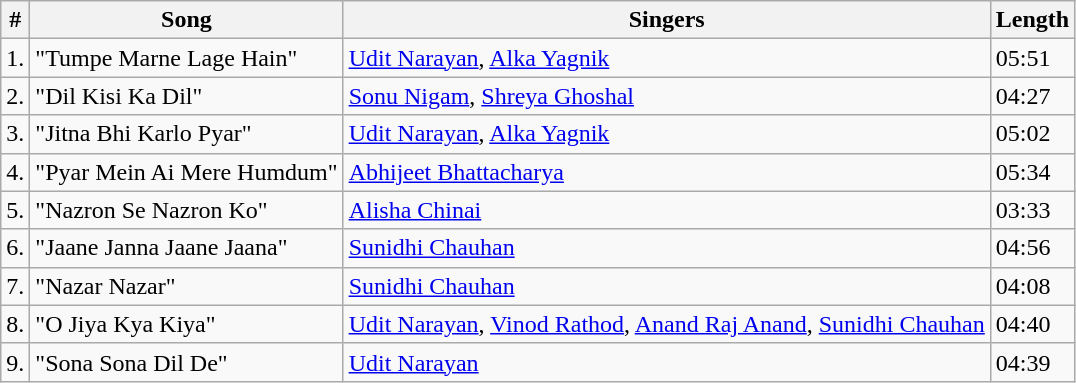<table class="wikitable">
<tr>
<th>#</th>
<th>Song</th>
<th>Singers</th>
<th>Length</th>
</tr>
<tr>
<td>1.</td>
<td>"Tumpe Marne Lage Hain"</td>
<td><a href='#'>Udit Narayan</a>, <a href='#'>Alka Yagnik</a></td>
<td>05:51</td>
</tr>
<tr>
<td>2.</td>
<td>"Dil Kisi Ka Dil"</td>
<td><a href='#'>Sonu Nigam</a>, <a href='#'>Shreya Ghoshal</a></td>
<td>04:27</td>
</tr>
<tr>
<td>3.</td>
<td>"Jitna Bhi Karlo Pyar"</td>
<td><a href='#'>Udit Narayan</a>, <a href='#'>Alka Yagnik</a></td>
<td>05:02</td>
</tr>
<tr>
<td>4.</td>
<td>"Pyar Mein Ai Mere Humdum"</td>
<td><a href='#'>Abhijeet Bhattacharya</a></td>
<td>05:34</td>
</tr>
<tr>
<td>5.</td>
<td>"Nazron Se Nazron Ko"</td>
<td><a href='#'>Alisha Chinai</a></td>
<td>03:33</td>
</tr>
<tr>
<td>6.</td>
<td>"Jaane Janna Jaane Jaana"</td>
<td><a href='#'>Sunidhi Chauhan</a></td>
<td>04:56</td>
</tr>
<tr>
<td>7.</td>
<td>"Nazar Nazar"</td>
<td><a href='#'>Sunidhi Chauhan</a></td>
<td>04:08</td>
</tr>
<tr>
<td>8.</td>
<td>"O Jiya Kya Kiya"</td>
<td><a href='#'>Udit Narayan</a>, <a href='#'>Vinod Rathod</a>, <a href='#'>Anand Raj Anand</a>, <a href='#'>Sunidhi Chauhan</a></td>
<td>04:40</td>
</tr>
<tr>
<td>9.</td>
<td>"Sona Sona Dil De"</td>
<td><a href='#'>Udit Narayan</a></td>
<td>04:39</td>
</tr>
</table>
